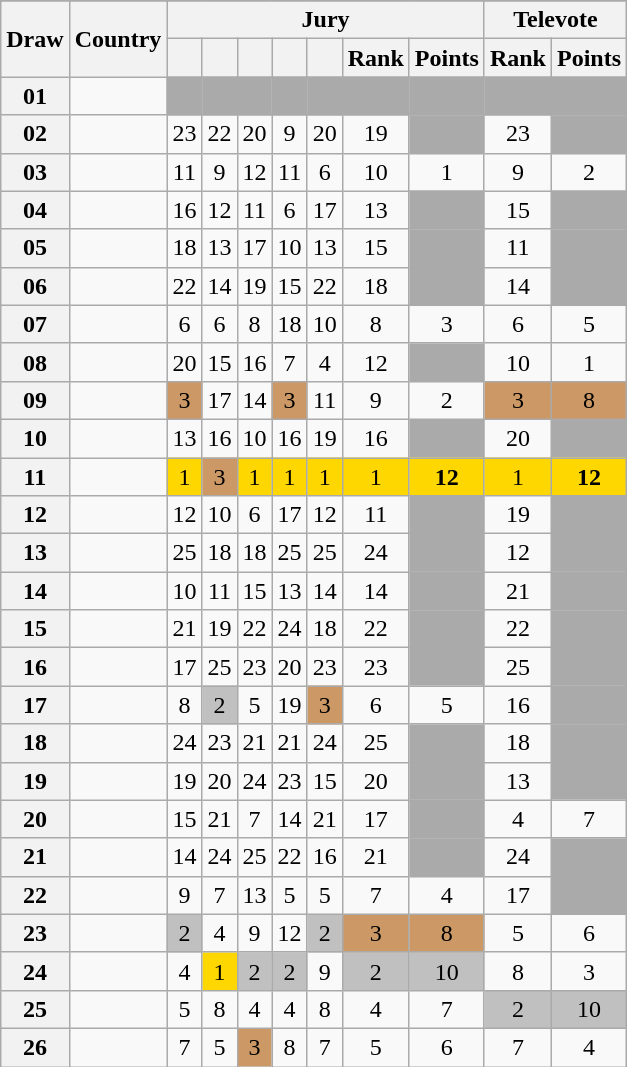<table class="sortable wikitable collapsible plainrowheaders" style="text-align:center;">
<tr>
</tr>
<tr>
<th scope="col" rowspan="2">Draw</th>
<th scope="col" rowspan="2">Country</th>
<th scope="col" colspan="7">Jury</th>
<th scope="col" colspan="2">Televote</th>
</tr>
<tr>
<th scope="col"><small></small></th>
<th scope="col"><small></small></th>
<th scope="col"><small></small></th>
<th scope="col"><small></small></th>
<th scope="col"><small></small></th>
<th scope="col">Rank</th>
<th scope="col">Points</th>
<th scope="col">Rank</th>
<th scope="col">Points</th>
</tr>
<tr class="sortbottom">
<th scope="row" style="text-align:center;">01</th>
<td style="text-align:left;"></td>
<td style="background:#AAAAAA;"></td>
<td style="background:#AAAAAA;"></td>
<td style="background:#AAAAAA;"></td>
<td style="background:#AAAAAA;"></td>
<td style="background:#AAAAAA;"></td>
<td style="background:#AAAAAA;"></td>
<td style="background:#AAAAAA;"></td>
<td style="background:#AAAAAA;"></td>
<td style="background:#AAAAAA;"></td>
</tr>
<tr>
<th scope="row" style="text-align:center;">02</th>
<td style="text-align:left;"></td>
<td>23</td>
<td>22</td>
<td>20</td>
<td>9</td>
<td>20</td>
<td>19</td>
<td style="background:#AAAAAA;"></td>
<td>23</td>
<td style="background:#AAAAAA;"></td>
</tr>
<tr>
<th scope="row" style="text-align:center;">03</th>
<td style="text-align:left;"></td>
<td>11</td>
<td>9</td>
<td>12</td>
<td>11</td>
<td>6</td>
<td>10</td>
<td>1</td>
<td>9</td>
<td>2</td>
</tr>
<tr>
<th scope="row" style="text-align:center;">04</th>
<td style="text-align:left;"></td>
<td>16</td>
<td>12</td>
<td>11</td>
<td>6</td>
<td>17</td>
<td>13</td>
<td style="background:#AAAAAA;"></td>
<td>15</td>
<td style="background:#AAAAAA;"></td>
</tr>
<tr>
<th scope="row" style="text-align:center;">05</th>
<td style="text-align:left;"></td>
<td>18</td>
<td>13</td>
<td>17</td>
<td>10</td>
<td>13</td>
<td>15</td>
<td style="background:#AAAAAA;"></td>
<td>11</td>
<td style="background:#AAAAAA;"></td>
</tr>
<tr>
<th scope="row" style="text-align:center;">06</th>
<td style="text-align:left;"></td>
<td>22</td>
<td>14</td>
<td>19</td>
<td>15</td>
<td>22</td>
<td>18</td>
<td style="background:#AAAAAA;"></td>
<td>14</td>
<td style="background:#AAAAAA;"></td>
</tr>
<tr>
<th scope="row" style="text-align:center;">07</th>
<td style="text-align:left;"></td>
<td>6</td>
<td>6</td>
<td>8</td>
<td>18</td>
<td>10</td>
<td>8</td>
<td>3</td>
<td>6</td>
<td>5</td>
</tr>
<tr>
<th scope="row" style="text-align:center;">08</th>
<td style="text-align:left;"></td>
<td>20</td>
<td>15</td>
<td>16</td>
<td>7</td>
<td>4</td>
<td>12</td>
<td style="background:#AAAAAA;"></td>
<td>10</td>
<td>1</td>
</tr>
<tr>
<th scope="row" style="text-align:center;">09</th>
<td style="text-align:left;"></td>
<td style="background:#CC9966;">3</td>
<td>17</td>
<td>14</td>
<td style="background:#CC9966;">3</td>
<td>11</td>
<td>9</td>
<td>2</td>
<td style="background:#CC9966;">3</td>
<td style="background:#CC9966;">8</td>
</tr>
<tr>
<th scope="row" style="text-align:center;">10</th>
<td style="text-align:left;"></td>
<td>13</td>
<td>16</td>
<td>10</td>
<td>16</td>
<td>19</td>
<td>16</td>
<td style="background:#AAAAAA;"></td>
<td>20</td>
<td style="background:#AAAAAA;"></td>
</tr>
<tr>
<th scope="row" style="text-align:center;">11</th>
<td style="text-align:left;"></td>
<td style="background:gold;">1</td>
<td style="background:#CC9966;">3</td>
<td style="background:gold;">1</td>
<td style="background:gold;">1</td>
<td style="background:gold;">1</td>
<td style="background:gold;">1</td>
<td style="background:gold;"><strong>12</strong></td>
<td style="background:gold;">1</td>
<td style="background:gold;"><strong>12</strong></td>
</tr>
<tr>
<th scope="row" style="text-align:center;">12</th>
<td style="text-align:left;"></td>
<td>12</td>
<td>10</td>
<td>6</td>
<td>17</td>
<td>12</td>
<td>11</td>
<td style="background:#AAAAAA;"></td>
<td>19</td>
<td style="background:#AAAAAA;"></td>
</tr>
<tr>
<th scope="row" style="text-align:center;">13</th>
<td style="text-align:left;"></td>
<td>25</td>
<td>18</td>
<td>18</td>
<td>25</td>
<td>25</td>
<td>24</td>
<td style="background:#AAAAAA;"></td>
<td>12</td>
<td style="background:#AAAAAA;"></td>
</tr>
<tr>
<th scope="row" style="text-align:center;">14</th>
<td style="text-align:left;"></td>
<td>10</td>
<td>11</td>
<td>15</td>
<td>13</td>
<td>14</td>
<td>14</td>
<td style="background:#AAAAAA;"></td>
<td>21</td>
<td style="background:#AAAAAA;"></td>
</tr>
<tr>
<th scope="row" style="text-align:center;">15</th>
<td style="text-align:left;"></td>
<td>21</td>
<td>19</td>
<td>22</td>
<td>24</td>
<td>18</td>
<td>22</td>
<td style="background:#AAAAAA;"></td>
<td>22</td>
<td style="background:#AAAAAA;"></td>
</tr>
<tr>
<th scope="row" style="text-align:center;">16</th>
<td style="text-align:left;"></td>
<td>17</td>
<td>25</td>
<td>23</td>
<td>20</td>
<td>23</td>
<td>23</td>
<td style="background:#AAAAAA;"></td>
<td>25</td>
<td style="background:#AAAAAA;"></td>
</tr>
<tr>
<th scope="row" style="text-align:center;">17</th>
<td style="text-align:left;"></td>
<td>8</td>
<td style="background:silver;">2</td>
<td>5</td>
<td>19</td>
<td style="background:#CC9966;">3</td>
<td>6</td>
<td>5</td>
<td>16</td>
<td style="background:#AAAAAA;"></td>
</tr>
<tr>
<th scope="row" style="text-align:center;">18</th>
<td style="text-align:left;"></td>
<td>24</td>
<td>23</td>
<td>21</td>
<td>21</td>
<td>24</td>
<td>25</td>
<td style="background:#AAAAAA;"></td>
<td>18</td>
<td style="background:#AAAAAA;"></td>
</tr>
<tr>
<th scope="row" style="text-align:center;">19</th>
<td style="text-align:left;"></td>
<td>19</td>
<td>20</td>
<td>24</td>
<td>23</td>
<td>15</td>
<td>20</td>
<td style="background:#AAAAAA;"></td>
<td>13</td>
<td style="background:#AAAAAA;"></td>
</tr>
<tr>
<th scope="row" style="text-align:center;">20</th>
<td style="text-align:left;"></td>
<td>15</td>
<td>21</td>
<td>7</td>
<td>14</td>
<td>21</td>
<td>17</td>
<td style="background:#AAAAAA;"></td>
<td>4</td>
<td>7</td>
</tr>
<tr>
<th scope="row" style="text-align:center;">21</th>
<td style="text-align:left;"></td>
<td>14</td>
<td>24</td>
<td>25</td>
<td>22</td>
<td>16</td>
<td>21</td>
<td style="background:#AAAAAA;"></td>
<td>24</td>
<td style="background:#AAAAAA;"></td>
</tr>
<tr>
<th scope="row" style="text-align:center;">22</th>
<td style="text-align:left;"></td>
<td>9</td>
<td>7</td>
<td>13</td>
<td>5</td>
<td>5</td>
<td>7</td>
<td>4</td>
<td>17</td>
<td style="background:#AAAAAA;"></td>
</tr>
<tr>
<th scope="row" style="text-align:center;">23</th>
<td style="text-align:left;"></td>
<td style="background:silver;">2</td>
<td>4</td>
<td>9</td>
<td>12</td>
<td style="background:silver;">2</td>
<td style="background:#CC9966;">3</td>
<td style="background:#CC9966;">8</td>
<td>5</td>
<td>6</td>
</tr>
<tr>
<th scope="row" style="text-align:center;">24</th>
<td style="text-align:left;"></td>
<td>4</td>
<td style="background:gold;">1</td>
<td style="background:silver;">2</td>
<td style="background:silver;">2</td>
<td>9</td>
<td style="background:silver;">2</td>
<td style="background:silver;">10</td>
<td>8</td>
<td>3</td>
</tr>
<tr>
<th scope="row" style="text-align:center;">25</th>
<td style="text-align:left;"></td>
<td>5</td>
<td>8</td>
<td>4</td>
<td>4</td>
<td>8</td>
<td>4</td>
<td>7</td>
<td style="background:silver;">2</td>
<td style="background:silver;">10</td>
</tr>
<tr>
<th scope="row" style="text-align:center;">26</th>
<td style="text-align:left;"></td>
<td>7</td>
<td>5</td>
<td style="background:#CC9966;">3</td>
<td>8</td>
<td>7</td>
<td>5</td>
<td>6</td>
<td>7</td>
<td>4</td>
</tr>
</table>
